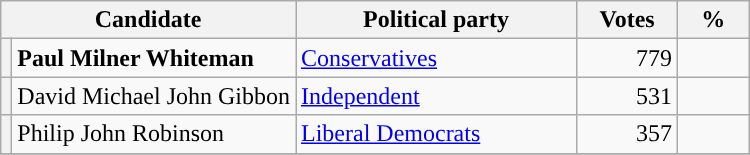<table class="wikitable">
<tr>
<th valign=top colspan="2" style="width: 180px">Candidate</th>
<th valign=top style="width: 180px">Political party</th>
<th valign=top style="width: 60px">Votes</th>
<th valign=top style="width: 40px">%</th>
</tr>
<tr>
<th style="background-color: "></th>
<td><strong>Paul Milner Whiteman</strong></td>
<td><a href='#'>Conservatives</a></td>
<td align="right">779</td>
<td align="right"></td>
</tr>
<tr>
<th style="background-color: "></th>
<td>David Michael John Gibbon</td>
<td><a href='#'>Independent</a></td>
<td align="right">531</td>
<td align="right"></td>
</tr>
<tr>
<th style="background-color: "></th>
<td>Philip John Robinson</td>
<td><a href='#'>Liberal Democrats</a></td>
<td align="right">357</td>
<td align="right"></td>
</tr>
<tr>
</tr>
</table>
